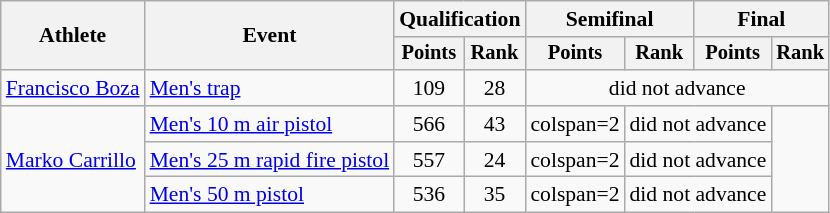<table class="wikitable" style="font-size:90%">
<tr>
<th rowspan="2">Athlete</th>
<th rowspan="2">Event</th>
<th colspan=2>Qualification</th>
<th colspan=2>Semifinal</th>
<th colspan=2>Final</th>
</tr>
<tr style="font-size:95%">
<th>Points</th>
<th>Rank</th>
<th>Points</th>
<th>Rank</th>
<th>Points</th>
<th>Rank</th>
</tr>
<tr align=center>
<td align=left><a href='#'>Francisco Boza</a></td>
<td align=left><a href='#'>Men's trap</a></td>
<td>109</td>
<td>28</td>
<td colspan=4>did not advance</td>
</tr>
<tr align=center>
<td align=left rowspan=3><a href='#'>Marko Carrillo</a></td>
<td align=left><a href='#'>Men's 10 m air pistol</a></td>
<td>566</td>
<td>43</td>
<td>colspan=2 </td>
<td colspan=2>did not advance</td>
</tr>
<tr align=center>
<td align=left><a href='#'>Men's 25 m rapid fire pistol</a></td>
<td>557</td>
<td>24</td>
<td>colspan=2 </td>
<td colspan=2>did not advance</td>
</tr>
<tr align=center>
<td align=left><a href='#'>Men's 50 m pistol</a></td>
<td>536</td>
<td>35</td>
<td>colspan=2 </td>
<td colspan=2>did not advance</td>
</tr>
</table>
